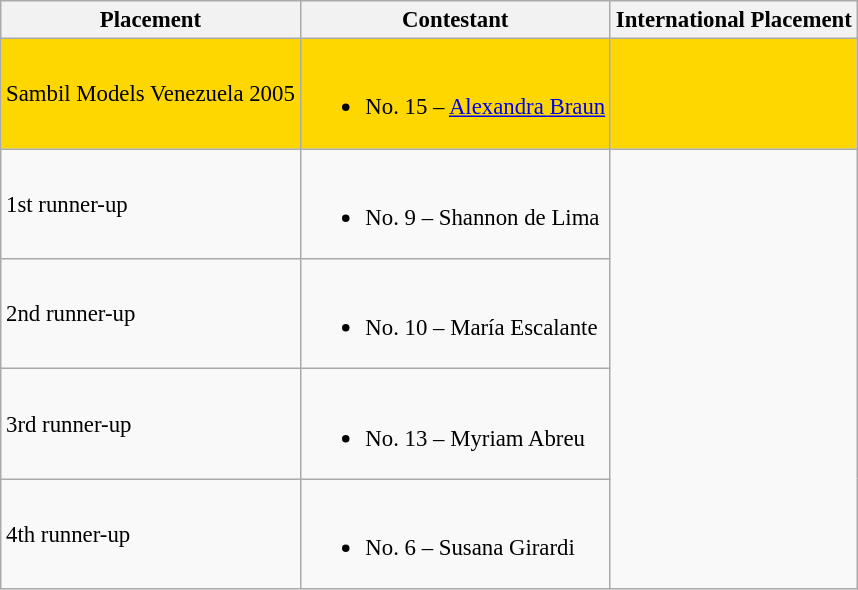<table class="wikitable sortable" style="font-size: 95%;">
<tr>
<th>Placement</th>
<th>Contestant</th>
<th>International Placement</th>
</tr>
<tr style="background:gold;">
<td>Sambil Models Venezuela 2005<br></td>
<td><br><ul><li>No. 15 – <a href='#'>Alexandra Braun</a></li></ul></td>
<td></td>
</tr>
<tr>
<td>1st runner-up</td>
<td><br><ul><li>No. 9 – Shannon de Lima</li></ul></td>
<td rowspan="4"></td>
</tr>
<tr>
<td>2nd runner-up</td>
<td><br><ul><li>No. 10 – María Escalante</li></ul></td>
</tr>
<tr>
<td>3rd runner-up</td>
<td><br><ul><li>No. 13 – Myriam Abreu</li></ul></td>
</tr>
<tr>
<td>4th runner-up</td>
<td><br><ul><li>No. 6 – Susana Girardi</li></ul></td>
</tr>
</table>
